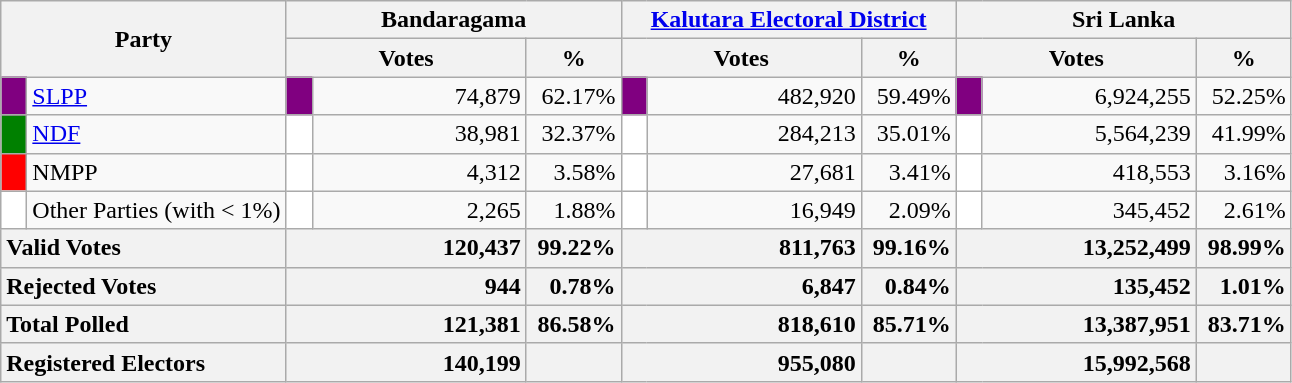<table class="wikitable">
<tr>
<th colspan="2" width="144px"rowspan="2">Party</th>
<th colspan="3" width="216px">Bandaragama</th>
<th colspan="3" width="216px"><a href='#'>Kalutara Electoral District</a></th>
<th colspan="3" width="216px">Sri Lanka</th>
</tr>
<tr>
<th colspan="2" width="144px">Votes</th>
<th>%</th>
<th colspan="2" width="144px">Votes</th>
<th>%</th>
<th colspan="2" width="144px">Votes</th>
<th>%</th>
</tr>
<tr>
<td style="background-color:purple;" width="10px"></td>
<td style="text-align:left;"><a href='#'>SLPP</a></td>
<td style="background-color:purple;" width="10px"></td>
<td style="text-align:right;">74,879</td>
<td style="text-align:right;">62.17%</td>
<td style="background-color:purple;" width="10px"></td>
<td style="text-align:right;">482,920</td>
<td style="text-align:right;">59.49%</td>
<td style="background-color:purple;" width="10px"></td>
<td style="text-align:right;">6,924,255</td>
<td style="text-align:right;">52.25%</td>
</tr>
<tr>
<td style="background-color:green;" width="10px"></td>
<td style="text-align:left;"><a href='#'>NDF</a></td>
<td style="background-color:white;" width="10px"></td>
<td style="text-align:right;">38,981</td>
<td style="text-align:right;">32.37%</td>
<td style="background-color:white;" width="10px"></td>
<td style="text-align:right;">284,213</td>
<td style="text-align:right;">35.01%</td>
<td style="background-color:white;" width="10px"></td>
<td style="text-align:right;">5,564,239</td>
<td style="text-align:right;">41.99%</td>
</tr>
<tr>
<td style="background-color:red;" width="10px"></td>
<td style="text-align:left;">NMPP</td>
<td style="background-color:white;" width="10px"></td>
<td style="text-align:right;">4,312</td>
<td style="text-align:right;">3.58%</td>
<td style="background-color:white;" width="10px"></td>
<td style="text-align:right;">27,681</td>
<td style="text-align:right;">3.41%</td>
<td style="background-color:white;" width="10px"></td>
<td style="text-align:right;">418,553</td>
<td style="text-align:right;">3.16%</td>
</tr>
<tr>
<td style="background-color:white;" width="10px"></td>
<td style="text-align:left;">Other Parties (with < 1%)</td>
<td style="background-color:white;" width="10px"></td>
<td style="text-align:right;">2,265</td>
<td style="text-align:right;">1.88%</td>
<td style="background-color:white;" width="10px"></td>
<td style="text-align:right;">16,949</td>
<td style="text-align:right;">2.09%</td>
<td style="background-color:white;" width="10px"></td>
<td style="text-align:right;">345,452</td>
<td style="text-align:right;">2.61%</td>
</tr>
<tr>
<th colspan="2" width="144px"style="text-align:left;">Valid Votes</th>
<th style="text-align:right;"colspan="2" width="144px">120,437</th>
<th style="text-align:right;">99.22%</th>
<th style="text-align:right;"colspan="2" width="144px">811,763</th>
<th style="text-align:right;">99.16%</th>
<th style="text-align:right;"colspan="2" width="144px">13,252,499</th>
<th style="text-align:right;">98.99%</th>
</tr>
<tr>
<th colspan="2" width="144px"style="text-align:left;">Rejected Votes</th>
<th style="text-align:right;"colspan="2" width="144px">944</th>
<th style="text-align:right;">0.78%</th>
<th style="text-align:right;"colspan="2" width="144px">6,847</th>
<th style="text-align:right;">0.84%</th>
<th style="text-align:right;"colspan="2" width="144px">135,452</th>
<th style="text-align:right;">1.01%</th>
</tr>
<tr>
<th colspan="2" width="144px"style="text-align:left;">Total Polled</th>
<th style="text-align:right;"colspan="2" width="144px">121,381</th>
<th style="text-align:right;">86.58%</th>
<th style="text-align:right;"colspan="2" width="144px">818,610</th>
<th style="text-align:right;">85.71%</th>
<th style="text-align:right;"colspan="2" width="144px">13,387,951</th>
<th style="text-align:right;">83.71%</th>
</tr>
<tr>
<th colspan="2" width="144px"style="text-align:left;">Registered Electors</th>
<th style="text-align:right;"colspan="2" width="144px">140,199</th>
<th></th>
<th style="text-align:right;"colspan="2" width="144px">955,080</th>
<th></th>
<th style="text-align:right;"colspan="2" width="144px">15,992,568</th>
<th></th>
</tr>
</table>
